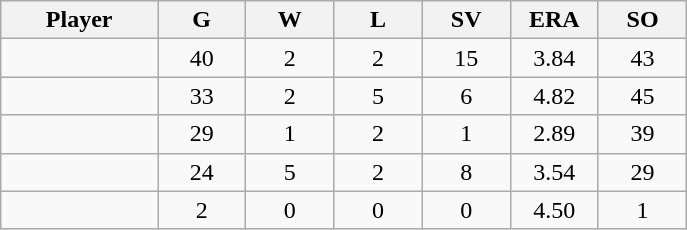<table class="wikitable sortable">
<tr>
<th bgcolor="#DDDDFF" width="16%">Player</th>
<th bgcolor="#DDDDFF" width="9%">G</th>
<th bgcolor="#DDDDFF" width="9%">W</th>
<th bgcolor="#DDDDFF" width="9%">L</th>
<th bgcolor="#DDDDFF" width="9%">SV</th>
<th bgcolor="#DDDDFF" width="9%">ERA</th>
<th bgcolor="#DDDDFF" width="9%">SO</th>
</tr>
<tr align="center">
<td></td>
<td>40</td>
<td>2</td>
<td>2</td>
<td>15</td>
<td>3.84</td>
<td>43</td>
</tr>
<tr align="center">
<td></td>
<td>33</td>
<td>2</td>
<td>5</td>
<td>6</td>
<td>4.82</td>
<td>45</td>
</tr>
<tr align="center">
<td></td>
<td>29</td>
<td>1</td>
<td>2</td>
<td>1</td>
<td>2.89</td>
<td>39</td>
</tr>
<tr align="center">
<td></td>
<td>24</td>
<td>5</td>
<td>2</td>
<td>8</td>
<td>3.54</td>
<td>29</td>
</tr>
<tr align="center">
<td></td>
<td>2</td>
<td>0</td>
<td>0</td>
<td>0</td>
<td>4.50</td>
<td>1</td>
</tr>
</table>
